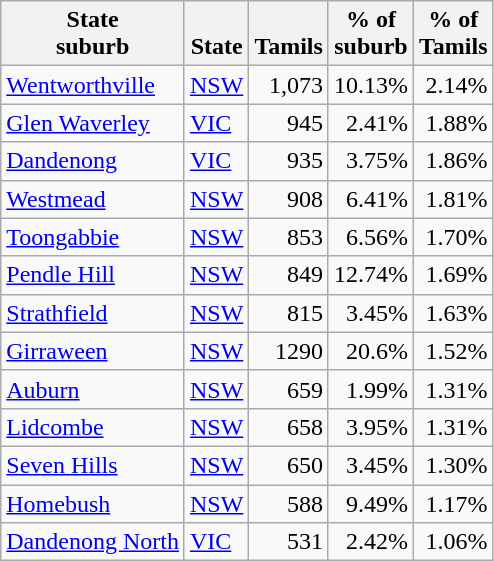<table class="wikitable sortable" border="1" style="text-align:right;">
<tr>
<th style="vertical-align:bottom;">State<br>suburb</th>
<th style="vertical-align:bottom;">State</th>
<th style="vertical-align:bottom;">Tamils</th>
<th style="vertical-align:bottom;">% of<br>suburb</th>
<th style="vertical-align:bottom;">% of<br>Tamils</th>
</tr>
<tr>
<td align=left><a href='#'>Wentworthville</a></td>
<td align=left><a href='#'>NSW</a></td>
<td>1,073</td>
<td>10.13%</td>
<td>2.14%</td>
</tr>
<tr>
<td align=left><a href='#'>Glen Waverley</a></td>
<td align=left><a href='#'>VIC</a></td>
<td>945</td>
<td>2.41%</td>
<td>1.88%</td>
</tr>
<tr>
<td align=left><a href='#'>Dandenong</a></td>
<td align=left><a href='#'>VIC</a></td>
<td>935</td>
<td>3.75%</td>
<td>1.86%</td>
</tr>
<tr>
<td align=left><a href='#'>Westmead</a></td>
<td align=left><a href='#'>NSW</a></td>
<td>908</td>
<td>6.41%</td>
<td>1.81%</td>
</tr>
<tr>
<td align=left><a href='#'>Toongabbie</a></td>
<td align=left><a href='#'>NSW</a></td>
<td>853</td>
<td>6.56%</td>
<td>1.70%</td>
</tr>
<tr>
<td align=left><a href='#'>Pendle Hill</a></td>
<td align=left><a href='#'>NSW</a></td>
<td>849</td>
<td>12.74%</td>
<td>1.69%</td>
</tr>
<tr>
<td align=left><a href='#'>Strathfield</a></td>
<td align=left><a href='#'>NSW</a></td>
<td>815</td>
<td>3.45%</td>
<td>1.63%</td>
</tr>
<tr>
<td align=left><a href='#'>Girraween</a></td>
<td align=left><a href='#'>NSW</a></td>
<td>1290</td>
<td>20.6%</td>
<td>1.52%</td>
</tr>
<tr>
<td align=left><a href='#'>Auburn</a></td>
<td align=left><a href='#'>NSW</a></td>
<td>659</td>
<td>1.99%</td>
<td>1.31%</td>
</tr>
<tr>
<td align=left><a href='#'>Lidcombe</a></td>
<td align=left><a href='#'>NSW</a></td>
<td>658</td>
<td>3.95%</td>
<td>1.31%</td>
</tr>
<tr>
<td align=left><a href='#'>Seven Hills</a></td>
<td align=left><a href='#'>NSW</a></td>
<td>650</td>
<td>3.45%</td>
<td>1.30%</td>
</tr>
<tr>
<td align=left><a href='#'>Homebush</a></td>
<td align=left><a href='#'>NSW</a></td>
<td>588</td>
<td>9.49%</td>
<td>1.17%</td>
</tr>
<tr>
<td align=left><a href='#'>Dandenong North</a></td>
<td align=left><a href='#'>VIC</a></td>
<td>531</td>
<td>2.42%</td>
<td>1.06%</td>
</tr>
</table>
